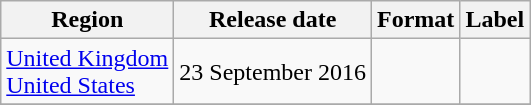<table class="wikitable">
<tr>
<th>Region</th>
<th>Release date</th>
<th>Format</th>
<th>Label</th>
</tr>
<tr>
<td><a href='#'>United Kingdom</a><br><a href='#'>United States</a></td>
<td>23 September 2016</td>
<td></td>
<td></td>
</tr>
<tr>
</tr>
</table>
